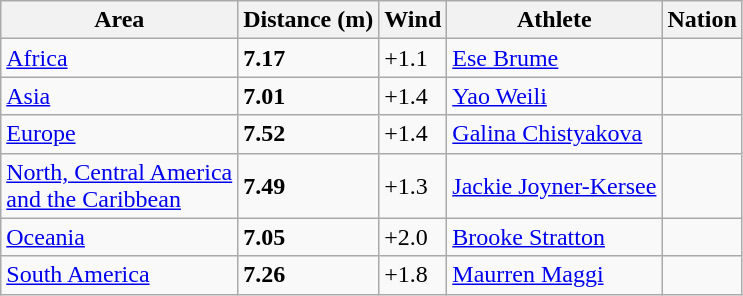<table class="wikitable">
<tr>
<th>Area</th>
<th>Distance (m)</th>
<th>Wind</th>
<th>Athlete</th>
<th>Nation</th>
</tr>
<tr>
<td><a href='#'>Africa</a> </td>
<td><strong>7.17</strong></td>
<td>+1.1</td>
<td><a href='#'>Ese Brume</a></td>
<td></td>
</tr>
<tr>
<td><a href='#'>Asia</a> </td>
<td><strong>7.01</strong></td>
<td>+1.4</td>
<td><a href='#'>Yao Weili</a></td>
<td></td>
</tr>
<tr>
<td><a href='#'>Europe</a> </td>
<td><strong>7.52</strong> </td>
<td>+1.4</td>
<td><a href='#'>Galina Chistyakova</a></td>
<td></td>
</tr>
<tr>
<td><a href='#'>North, Central America<br>and the Caribbean</a> </td>
<td><strong>7.49</strong></td>
<td>+1.3</td>
<td><a href='#'>Jackie Joyner-Kersee</a></td>
<td></td>
</tr>
<tr>
<td><a href='#'>Oceania</a> </td>
<td><strong>7.05</strong></td>
<td>+2.0</td>
<td><a href='#'>Brooke Stratton</a></td>
<td></td>
</tr>
<tr>
<td><a href='#'>South America</a> </td>
<td><strong>7.26</strong></td>
<td>+1.8</td>
<td><a href='#'>Maurren Maggi</a></td>
<td></td>
</tr>
</table>
